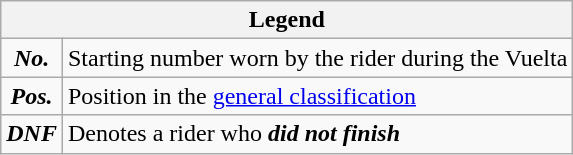<table class="wikitable">
<tr>
<th colspan=2>Legend</th>
</tr>
<tr>
<td align=center><strong><em>No.</em></strong></td>
<td>Starting number worn by the rider during the Vuelta</td>
</tr>
<tr>
<td align=center><strong><em>Pos.</em></strong></td>
<td>Position in the <a href='#'>general classification</a></td>
</tr>
<tr>
<td align=center><strong><em>DNF</em></strong></td>
<td>Denotes a rider who <strong><em>did not finish</em></strong></td>
</tr>
</table>
